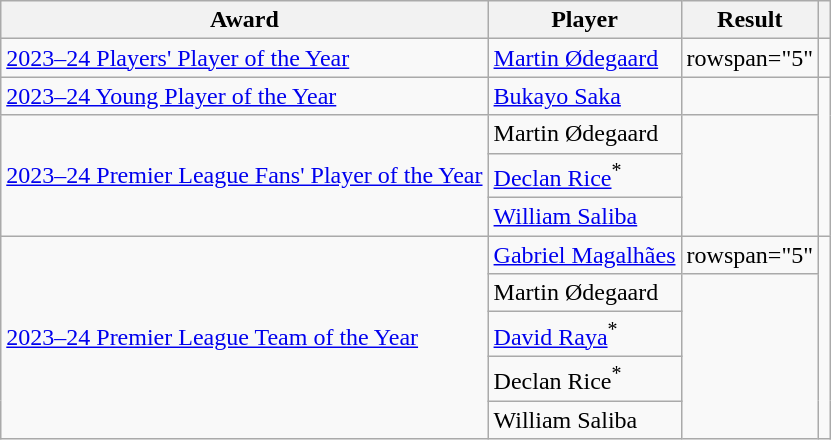<table class="wikitable" style="text-align:center;">
<tr>
<th>Award</th>
<th>Player</th>
<th>Result</th>
<th></th>
</tr>
<tr>
<td style="text-align:left;"><a href='#'>2023–24 Players' Player of the Year</a></td>
<td style="text-align:left;"> <a href='#'>Martin Ødegaard</a></td>
<td>rowspan="5" </td>
<td></td>
</tr>
<tr>
<td style="text-align:left;"><a href='#'>2023–24 Young Player of the Year</a></td>
<td style="text-align:left;"> <a href='#'>Bukayo Saka</a></td>
<td></td>
</tr>
<tr>
<td rowspan="3" style="text-align:left;"><a href='#'>2023–24 Premier League Fans' Player of the Year</a></td>
<td style="text-align:left;"> Martin Ødegaard</td>
<td rowspan="3"></td>
</tr>
<tr>
<td style="text-align:left;"> <a href='#'>Declan Rice</a><sup>*</sup></td>
</tr>
<tr>
<td style="text-align:left;"> <a href='#'>William Saliba</a></td>
</tr>
<tr>
<td rowspan="5" style="text-align:left;"><a href='#'>2023–24 Premier League Team of the Year</a></td>
<td style="text-align:left;"> <a href='#'>Gabriel Magalhães</a></td>
<td>rowspan="5" </td>
<td rowspan="5"></td>
</tr>
<tr>
<td style="text-align:left;"> Martin Ødegaard</td>
</tr>
<tr>
<td style="text-align:left;"> <a href='#'>David Raya</a><sup>*</sup></td>
</tr>
<tr>
<td style="text-align:left;"> Declan Rice<sup>*</sup></td>
</tr>
<tr>
<td style="text-align:left;"> William Saliba</td>
</tr>
</table>
